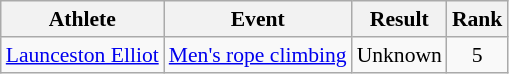<table class=wikitable style=font-size:90%;text-align:center>
<tr>
<th>Athlete</th>
<th>Event</th>
<th>Result</th>
<th>Rank</th>
</tr>
<tr>
<td><a href='#'>Launceston Elliot</a></td>
<td><a href='#'>Men's rope climbing</a></td>
<td>Unknown</td>
<td>5</td>
</tr>
</table>
